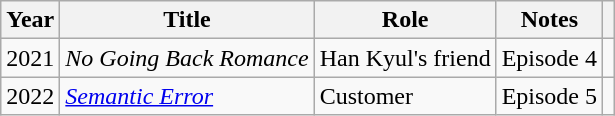<table class="wikitable">
<tr>
<th>Year</th>
<th>Title</th>
<th>Role</th>
<th>Notes</th>
<th></th>
</tr>
<tr>
<td>2021</td>
<td><em>No Going Back Romance</em></td>
<td>Han Kyul's friend</td>
<td>Episode 4</td>
<td></td>
</tr>
<tr>
<td>2022</td>
<td><em><a href='#'>Semantic Error</a></em></td>
<td>Customer</td>
<td>Episode 5</td>
<td></td>
</tr>
</table>
